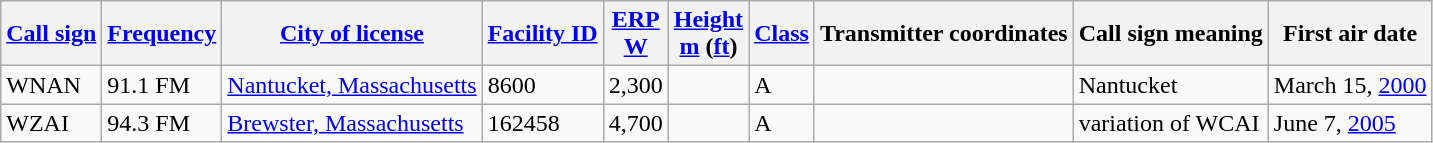<table class="wikitable sortable">
<tr>
<th><a href='#'>Call sign</a></th>
<th data-sort-type="number"><a href='#'>Frequency</a></th>
<th><a href='#'>City of license</a></th>
<th><a href='#'>Facility ID</a></th>
<th data-sort-type="number"><a href='#'>ERP</a><br><a href='#'>W</a></th>
<th data-sort-type="number"><a href='#'>Height</a><br><a href='#'>m</a> (<a href='#'>ft</a>)</th>
<th><a href='#'>Class</a></th>
<th class="unsortable">Transmitter coordinates</th>
<th class="unsortable">Call sign meaning</th>
<th class="unsortable">First air date</th>
</tr>
<tr>
<td>WNAN</td>
<td>91.1 FM</td>
<td><a href='#'>Nantucket, Massachusetts</a></td>
<td>8600</td>
<td>2,300</td>
<td></td>
<td>A</td>
<td></td>
<td>Nantucket</td>
<td>March 15, <a href='#'>2000</a></td>
</tr>
<tr>
<td>WZAI</td>
<td>94.3 FM</td>
<td><a href='#'>Brewster, Massachusetts</a></td>
<td>162458</td>
<td>4,700</td>
<td></td>
<td>A</td>
<td></td>
<td>variation of WCAI</td>
<td>June 7, <a href='#'>2005</a></td>
</tr>
</table>
